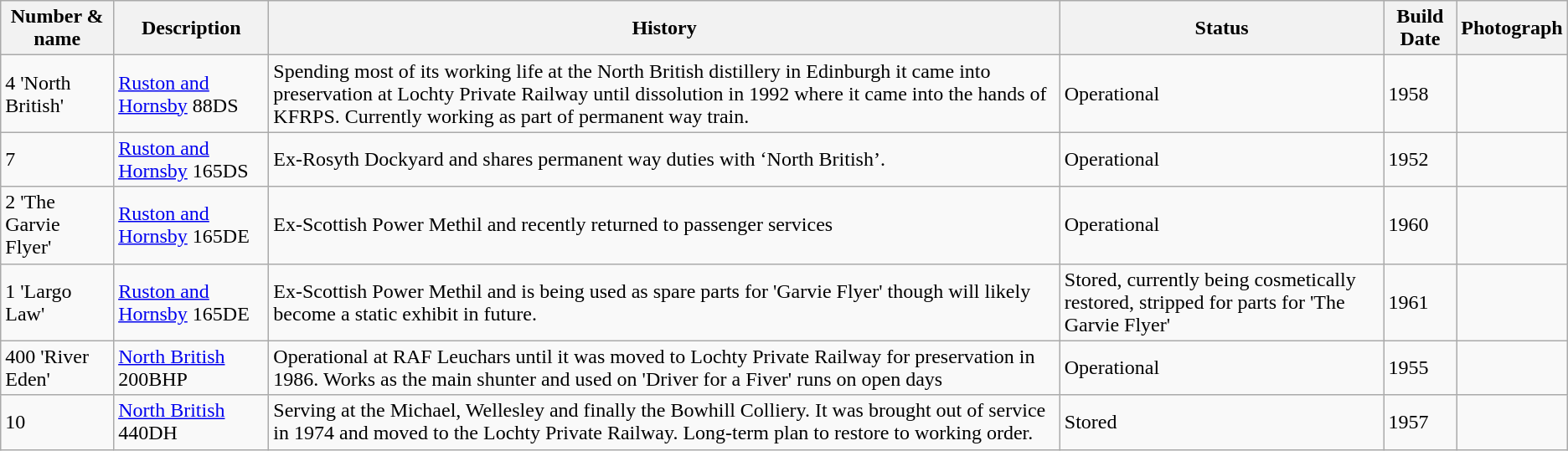<table class="wikitable">
<tr>
<th>Number & name</th>
<th>Description</th>
<th>History</th>
<th>Status</th>
<th>Build Date</th>
<th>Photograph</th>
</tr>
<tr>
<td>4 'North British'</td>
<td><a href='#'>Ruston and Hornsby</a> 88DS </td>
<td>Spending most of its working life at the North British distillery in Edinburgh it came into preservation at Lochty Private Railway until dissolution in 1992 where it came into the hands of KFRPS. Currently working as part of permanent way train.</td>
<td>Operational</td>
<td>1958</td>
<td></td>
</tr>
<tr>
<td>7</td>
<td><a href='#'>Ruston and Hornsby</a> 165DS </td>
<td>Ex-Rosyth Dockyard and shares permanent way duties with ‘North British’.</td>
<td>Operational</td>
<td>1952</td>
<td></td>
</tr>
<tr>
<td>2 'The Garvie Flyer'</td>
<td><a href='#'>Ruston and Hornsby</a> 165DE </td>
<td>Ex-Scottish Power Methil and recently returned to passenger services</td>
<td>Operational</td>
<td>1960</td>
<td></td>
</tr>
<tr>
<td>1 'Largo Law'</td>
<td><a href='#'>Ruston and Hornsby</a> 165DE </td>
<td>Ex-Scottish Power Methil and is being used as spare parts for 'Garvie Flyer' though will likely become a static exhibit in future.</td>
<td>Stored, currently being cosmetically restored, stripped for parts for 'The Garvie Flyer'</td>
<td>1961</td>
<td></td>
</tr>
<tr>
<td>400 'River Eden'</td>
<td><a href='#'>North British</a> 200BHP </td>
<td>Operational at RAF Leuchars until it was moved to Lochty Private Railway for preservation in 1986. Works as the main shunter and used on 'Driver for a Fiver' runs on open days</td>
<td>Operational</td>
<td>1955</td>
<td></td>
</tr>
<tr>
<td>10</td>
<td><a href='#'>North British</a> 440DH </td>
<td>Serving at the Michael, Wellesley and finally the Bowhill Colliery. It was brought out of service in 1974 and moved to the Lochty Private Railway. Long-term plan to restore to working order.</td>
<td>Stored</td>
<td>1957</td>
<td></td>
</tr>
</table>
